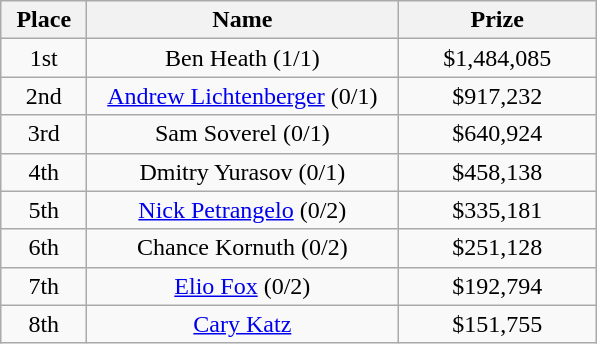<table class="wikitable">
<tr>
<th width="50">Place</th>
<th width="200">Name</th>
<th width="125">Prize</th>
</tr>
<tr>
<td align = "center">1st</td>
<td align = "center">Ben Heath (1/1)</td>
<td align = "center">$1,484,085</td>
</tr>
<tr>
<td align = "center">2nd</td>
<td align = "center"><a href='#'>Andrew Lichtenberger</a> (0/1)</td>
<td align = "center">$917,232</td>
</tr>
<tr>
<td align = "center">3rd</td>
<td align = "center">Sam Soverel (0/1)</td>
<td align = "center">$640,924</td>
</tr>
<tr>
<td align = "center">4th</td>
<td align = "center">Dmitry Yurasov (0/1)</td>
<td align = "center">$458,138</td>
</tr>
<tr>
<td align = "center">5th</td>
<td align = "center"><a href='#'>Nick Petrangelo</a> (0/2)</td>
<td align = "center">$335,181</td>
</tr>
<tr>
<td align = "center">6th</td>
<td align = "center">Chance Kornuth (0/2)</td>
<td align = "center">$251,128</td>
</tr>
<tr>
<td align = "center">7th</td>
<td align = "center"><a href='#'>Elio Fox</a> (0/2)</td>
<td align = "center">$192,794</td>
</tr>
<tr>
<td align = "center">8th</td>
<td align = "center"><a href='#'>Cary Katz</a></td>
<td align = "center">$151,755</td>
</tr>
</table>
